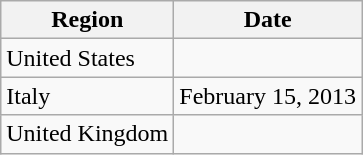<table class="wikitable">
<tr>
<th>Region</th>
<th>Date</th>
</tr>
<tr>
<td>United States</td>
<td></td>
</tr>
<tr>
<td>Italy</td>
<td>February 15, 2013</td>
</tr>
<tr>
<td>United Kingdom</td>
<td></td>
</tr>
</table>
